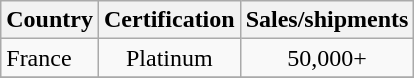<table class="wikitable">
<tr>
<th align="left">Country</th>
<th align="left">Certification</th>
<th align="left">Sales/shipments</th>
</tr>
<tr>
<td align="left">France</td>
<td align="center">Platinum</td>
<td align="center">50,000+</td>
</tr>
<tr>
</tr>
</table>
